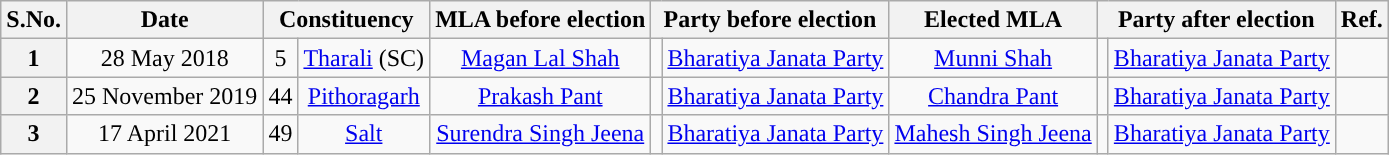<table class="wikitable sortable" style="text-align:center;">
<tr>
<th>S.No.</th>
<th>Date</th>
<th colspan="2">Constituency</th>
<th>MLA before election</th>
<th colspan="2">Party before election</th>
<th>Elected MLA</th>
<th colspan="2">Party after election</th>
<th>Ref.</th>
</tr>
<tr>
<th>1</th>
<td>28 May 2018</td>
<td>5</td>
<td><a href='#'>Tharali</a> (SC)</td>
<td><a href='#'>Magan Lal Shah</a></td>
<td></td>
<td><a href='#'>Bharatiya Janata Party</a></td>
<td><a href='#'>Munni Shah</a></td>
<td></td>
<td><a href='#'>Bharatiya Janata Party</a></td>
<td></td>
</tr>
<tr>
<th>2</th>
<td>25 November 2019</td>
<td>44</td>
<td><a href='#'>Pithoragarh</a></td>
<td><a href='#'>Prakash Pant</a></td>
<td></td>
<td><a href='#'>Bharatiya Janata Party</a></td>
<td><a href='#'>Chandra Pant</a></td>
<td></td>
<td><a href='#'>Bharatiya Janata Party</a></td>
<td></td>
</tr>
<tr>
<th>3</th>
<td>17 April 2021</td>
<td>49</td>
<td><a href='#'>Salt</a></td>
<td><a href='#'>Surendra Singh Jeena</a></td>
<td></td>
<td><a href='#'>Bharatiya Janata Party</a></td>
<td><a href='#'>Mahesh Singh Jeena</a></td>
<td></td>
<td><a href='#'>Bharatiya Janata Party</a></td>
<td></td>
</tr>
</table>
